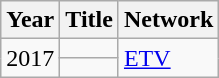<table class="wikitable plainrowheaders">
<tr>
<th scope="col">Year</th>
<th scope="col">Title</th>
<th scope="col">Network</th>
</tr>
<tr>
<td rowspan="2">2017</td>
<td></td>
<td rowspan="2"><a href='#'>ETV</a></td>
</tr>
<tr>
<td></td>
</tr>
</table>
